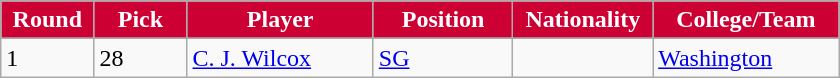<table class="wikitable sortable sortable">
<tr>
<th style="background:#CC0033; color:white" width="10%">Round</th>
<th style="background:#CC0033; color:white" width="10%">Pick</th>
<th style="background:#CC0033; color:white" width="20%">Player</th>
<th style="background:#CC0033; color:white" width="15%">Position</th>
<th style="background:#CC0033; color:white" width="15%">Nationality</th>
<th style="background:#CC0033; color:white" width="20%">College/Team</th>
</tr>
<tr style="text-align: left">
</tr>
<tr style="text-align: left">
<td>1</td>
<td>28</td>
<td><a href='#'>C. J. Wilcox</a></td>
<td><a href='#'>SG</a></td>
<td></td>
<td><a href='#'>Washington</a></td>
</tr>
</table>
